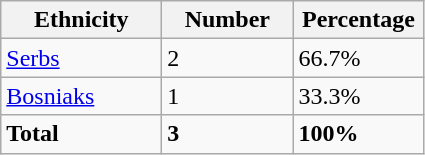<table class="wikitable">
<tr>
<th width="100px">Ethnicity</th>
<th width="80px">Number</th>
<th width="80px">Percentage</th>
</tr>
<tr>
<td><a href='#'>Serbs</a></td>
<td>2</td>
<td>66.7%</td>
</tr>
<tr>
<td><a href='#'>Bosniaks</a></td>
<td>1</td>
<td>33.3%</td>
</tr>
<tr>
<td><strong>Total</strong></td>
<td><strong>3</strong></td>
<td><strong>100%</strong></td>
</tr>
</table>
